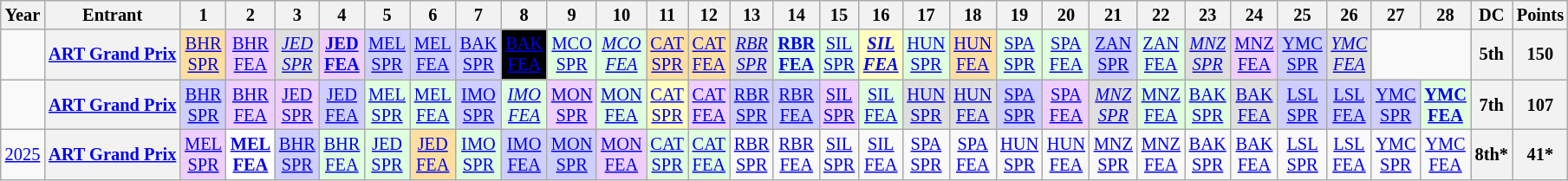<table class="wikitable" style="text-align:center; font-size:85%">
<tr>
<th scope="col">Year</th>
<th scope="col">Entrant</th>
<th scope="col">1</th>
<th scope="col">2</th>
<th scope="col">3</th>
<th scope="col">4</th>
<th scope="col">5</th>
<th scope="col">6</th>
<th scope="col">7</th>
<th scope="col">8</th>
<th scope="col">9</th>
<th scope="col">10</th>
<th scope="col">11</th>
<th scope="col">12</th>
<th scope="col">13</th>
<th scope="col">14</th>
<th scope="col">15</th>
<th scope="col">16</th>
<th scope="col">17</th>
<th scope="col">18</th>
<th scope="col">19</th>
<th scope="col">20</th>
<th scope="col">21</th>
<th scope="col">22</th>
<th scope="col">23</th>
<th scope="col">24</th>
<th scope="col">25</th>
<th scope="col">26</th>
<th scope="col">27</th>
<th scope="col">28</th>
<th scope="col">DC</th>
<th scope="col">Points</th>
</tr>
<tr>
<td scope="row"></td>
<th nowrap><a href='#'>ART Grand Prix</a></th>
<td style="background:#FFDF9F;"><a href='#'>BHR<br>SPR</a><br></td>
<td style="background:#EFCFFF;"><a href='#'>BHR<br>FEA</a><br></td>
<td style="background:#DFDFDF;"><em><a href='#'>JED<br>SPR</a></em><br></td>
<td style="background:#EFCFFF;"><strong><a href='#'>JED<br>FEA</a></strong><br></td>
<td style="background:#CFCFFF;"><a href='#'>MEL<br>SPR</a><br></td>
<td style="background:#CFCFFF;"><a href='#'>MEL<br>FEA</a><br></td>
<td style="background:#CFCFFF;"><a href='#'>BAK<br>SPR</a><br></td>
<td style="background:#000000; color:#FFFFFF;"><a href='#'><span>BAK<br>FEA</span></a><br></td>
<td style="background:#DFFFDF;"><a href='#'>MCO<br>SPR</a><br></td>
<td style="background:#DFFFDF;"><em><a href='#'>MCO<br>FEA</a></em><br></td>
<td style="background:#FFDF9F;"><a href='#'>CAT<br>SPR</a><br></td>
<td style="background:#FFDF9F;"><a href='#'>CAT<br>FEA</a><br></td>
<td style="background:#DFDFDF;"><em><a href='#'>RBR<br>SPR</a></em><br></td>
<td style="background:#DFFFDF;"><strong><a href='#'>RBR<br>FEA</a></strong><br></td>
<td style="background:#DFFFDF;"><a href='#'>SIL<br>SPR</a><br></td>
<td style="background:#FFFFBF;"><strong><em><a href='#'>SIL<br>FEA</a></em></strong><br></td>
<td style="background:#DFFFDF;"><a href='#'>HUN<br>SPR</a><br></td>
<td style="background:#FFDF9F;"><a href='#'>HUN<br>FEA</a><br></td>
<td style="background:#DFFFDF;"><a href='#'>SPA<br>SPR</a><br></td>
<td style="background:#DFFFDF;"><a href='#'>SPA<br>FEA</a><br></td>
<td style="background:#CFCFFF;"><a href='#'>ZAN<br>SPR</a><br></td>
<td style="background:#DFFFDF;"><a href='#'>ZAN<br>FEA</a><br></td>
<td style="background:#DFDFDF;"><em><a href='#'>MNZ<br>SPR</a></em><br></td>
<td style="background:#EFCFFF;"><a href='#'>MNZ<br>FEA</a><br></td>
<td style="background:#CFCFFF;"><a href='#'>YMC<br>SPR</a><br></td>
<td style="background:#DFDFDF;"><em><a href='#'>YMC<br>FEA</a></em><br></td>
<td colspan=2></td>
<th>5th</th>
<th>150</th>
</tr>
<tr>
<td scope="row"></td>
<th nowrap><a href='#'>ART Grand Prix</a></th>
<td style="background:#CFCFFF;"><a href='#'>BHR<br>SPR</a><br></td>
<td style="background:#EFCFFF;"><a href='#'>BHR<br>FEA</a><br></td>
<td style="background:#EFCFFF;"><a href='#'>JED<br>SPR</a><br></td>
<td style="background:#CFCFFF;"><a href='#'>JED<br>FEA</a><br></td>
<td style="background:#DFFFDF;"><a href='#'>MEL<br>SPR</a><br></td>
<td style="background:#DFFFDF;"><a href='#'>MEL<br>FEA</a><br></td>
<td style="background:#CFCFFF;"><a href='#'>IMO<br>SPR</a><br></td>
<td style="background:#DFFFDF;"><em><a href='#'>IMO<br>FEA</a></em><br></td>
<td style="background:#EFCFFF;"><a href='#'>MON<br>SPR</a><br></td>
<td style="background:#DFFFDF;"><a href='#'>MON<br>FEA</a><br></td>
<td style="background:#FFFFBF;"><a href='#'>CAT<br>SPR</a><br></td>
<td style="background:#EFCFFF;"><a href='#'>CAT<br>FEA</a><br></td>
<td style="background:#CFCFFF;"><a href='#'>RBR<br>SPR</a><br></td>
<td style="background:#CFCFFF;"><a href='#'>RBR<br>FEA</a><br></td>
<td style="background:#EFCFFF;"><a href='#'>SIL<br>SPR</a><br></td>
<td style="background:#DFFFDF;"><a href='#'>SIL<br>FEA</a><br></td>
<td style="background:#DFDFDF;"><a href='#'>HUN<br>SPR</a><br></td>
<td style="background:#DFDFDF;"><a href='#'>HUN<br>FEA</a><br></td>
<td style="background:#CFCFFF;"><a href='#'>SPA<br>SPR</a><br></td>
<td style="background:#EFCFFF;"><a href='#'>SPA<br>FEA</a><br></td>
<td style="background:#DFDFDF;"><em><a href='#'>MNZ<br>SPR</a></em><br></td>
<td style="background:#DFFFDF;"><a href='#'>MNZ<br>FEA</a><br></td>
<td style="background:#DFFFDF;"><a href='#'>BAK<br>SPR</a><br></td>
<td style="background:#DFDFDF;"><a href='#'>BAK<br>FEA</a><br></td>
<td style="background:#CFCFFF;"><a href='#'>LSL<br>SPR</a><br></td>
<td style="background:#CFCFFF;"><a href='#'>LSL<br>FEA</a><br></td>
<td style="background:#CFCFFF;"><a href='#'>YMC<br>SPR</a><br></td>
<td style="background:#DFFFDF;"><strong><a href='#'>YMC<br>FEA</a></strong><br></td>
<th>7th</th>
<th>107</th>
</tr>
<tr>
<td><a href='#'>2025</a></td>
<th nowrap><a href='#'>ART Grand Prix</a></th>
<td style="background:#EFCFFF;"><a href='#'>MEL<br>SPR</a><br></td>
<td style="background:#FFFFFF;"><strong><a href='#'>MEL<br>FEA</a></strong><br></td>
<td style="background:#CFCFFF;"><a href='#'>BHR<br>SPR</a><br></td>
<td style="background:#DFFFDF;"><a href='#'>BHR<br>FEA</a><br></td>
<td style="background:#DFFFDF;"><a href='#'>JED<br>SPR</a><br></td>
<td style="background:#FFDF9F;"><a href='#'>JED<br>FEA</a><br></td>
<td style="background:#DFFFDF;"><a href='#'>IMO<br>SPR</a><br></td>
<td style="background:#CFCFFF;"><a href='#'>IMO<br>FEA</a><br></td>
<td style="background:#CFCFFF;"><a href='#'>MON<br>SPR</a><br></td>
<td style="background:#EFCFFF;"><a href='#'>MON<br>FEA</a><br></td>
<td style="background:#DFFFDF;"><a href='#'>CAT<br>SPR</a><br></td>
<td style="background:#DFFFDF;"><a href='#'>CAT<br>FEA</a><br></td>
<td style="background:#;"><a href='#'>RBR<br>SPR</a><br></td>
<td style="background:#;"><a href='#'>RBR<br>FEA</a><br></td>
<td style="background:#;"><a href='#'>SIL<br>SPR</a><br></td>
<td style="background:#;"><a href='#'>SIL<br>FEA</a><br></td>
<td style="background:#;"><a href='#'>SPA<br>SPR</a><br></td>
<td style="background:#;"><a href='#'>SPA<br>FEA</a><br></td>
<td style="background:#;"><a href='#'>HUN<br>SPR</a><br></td>
<td style="background:#;"><a href='#'>HUN<br>FEA</a><br></td>
<td style="background:#;"><a href='#'>MNZ<br>SPR</a><br></td>
<td style="background:#;"><a href='#'>MNZ<br>FEA</a><br></td>
<td style="background:#;"><a href='#'>BAK<br>SPR</a><br></td>
<td style="background:#;"><a href='#'>BAK<br>FEA</a><br></td>
<td style="background:#;"><a href='#'>LSL<br>SPR</a><br></td>
<td style="background:#;"><a href='#'>LSL<br>FEA</a><br></td>
<td style="background:#;"><a href='#'>YMC<br>SPR</a><br></td>
<td style="background:#;"><a href='#'>YMC<br>FEA</a><br></td>
<th>8th*</th>
<th>41*</th>
</tr>
</table>
